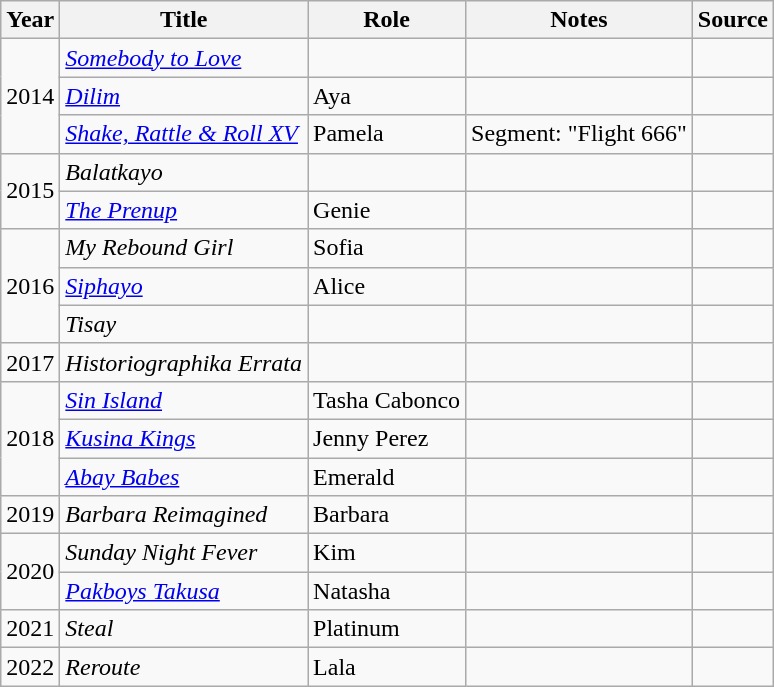<table class="wikitable sortable">
<tr>
<th>Year</th>
<th>Title</th>
<th>Role</th>
<th class="unsortable">Notes</th>
<th class="unsortable">Source</th>
</tr>
<tr>
<td rowspan="3">2014</td>
<td><em><a href='#'>Somebody to Love</a></em></td>
<td></td>
<td></td>
<td></td>
</tr>
<tr>
<td><em><a href='#'>Dilim</a></em></td>
<td>Aya</td>
<td></td>
<td></td>
</tr>
<tr>
<td><em><a href='#'>Shake, Rattle & Roll XV</a></em></td>
<td>Pamela</td>
<td>Segment: "Flight 666"</td>
<td></td>
</tr>
<tr>
<td rowspan="2">2015</td>
<td><em>Balatkayo</em></td>
<td></td>
<td></td>
<td></td>
</tr>
<tr>
<td><em><a href='#'>The Prenup</a></em></td>
<td>Genie</td>
<td></td>
<td></td>
</tr>
<tr>
<td rowspan="3">2016</td>
<td><em>My Rebound Girl</em></td>
<td>Sofia</td>
<td></td>
<td></td>
</tr>
<tr>
<td><em><a href='#'>Siphayo</a></em></td>
<td>Alice</td>
<td></td>
<td><br></td>
</tr>
<tr>
<td><em>Tisay</em></td>
<td></td>
<td></td>
<td></td>
</tr>
<tr>
<td>2017</td>
<td><em>Historiographika Errata</em></td>
<td></td>
<td></td>
<td></td>
</tr>
<tr>
<td rowspan="3">2018</td>
<td><em><a href='#'>Sin Island</a></em></td>
<td>Tasha Cabonco</td>
<td></td>
<td></td>
</tr>
<tr>
<td><em><a href='#'>Kusina Kings</a></em></td>
<td>Jenny Perez</td>
<td></td>
<td></td>
</tr>
<tr>
<td><em><a href='#'>Abay Babes</a></em></td>
<td>Emerald</td>
<td></td>
<td></td>
</tr>
<tr>
<td>2019</td>
<td><em>Barbara Reimagined</em></td>
<td>Barbara</td>
<td></td>
<td></td>
</tr>
<tr>
<td rowspan="2">2020</td>
<td><em>Sunday Night Fever</em></td>
<td>Kim</td>
<td></td>
<td></td>
</tr>
<tr>
<td><em><a href='#'>Pakboys Takusa</a></em></td>
<td>Natasha</td>
<td></td>
<td></td>
</tr>
<tr>
<td>2021</td>
<td><em>Steal</em></td>
<td>Platinum</td>
<td></td>
<td></td>
</tr>
<tr>
<td>2022</td>
<td><em>Reroute</em></td>
<td>Lala</td>
<td></td>
<td></td>
</tr>
</table>
